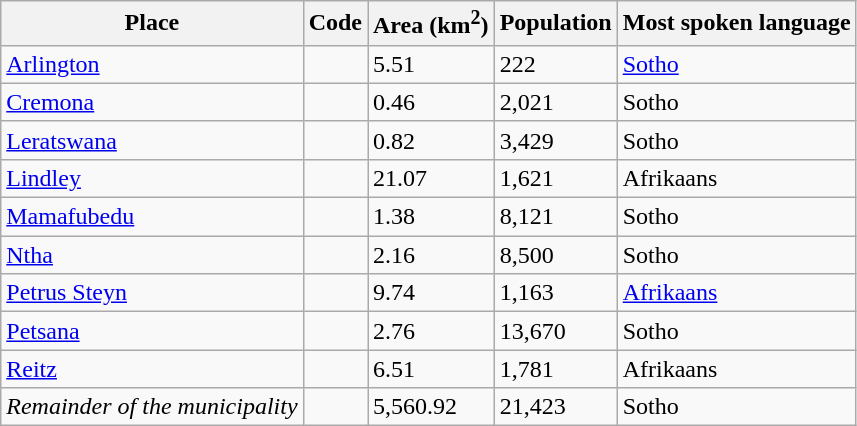<table class="wikitable sortable">
<tr>
<th>Place</th>
<th>Code</th>
<th>Area (km<sup>2</sup>)</th>
<th>Population</th>
<th>Most spoken language</th>
</tr>
<tr>
<td><a href='#'>Arlington</a></td>
<td></td>
<td>5.51</td>
<td>222</td>
<td><a href='#'>Sotho</a></td>
</tr>
<tr>
<td><a href='#'>Cremona</a></td>
<td></td>
<td>0.46</td>
<td>2,021</td>
<td>Sotho</td>
</tr>
<tr>
<td><a href='#'>Leratswana</a></td>
<td></td>
<td>0.82</td>
<td>3,429</td>
<td>Sotho</td>
</tr>
<tr>
<td><a href='#'>Lindley</a></td>
<td></td>
<td>21.07</td>
<td>1,621</td>
<td>Afrikaans</td>
</tr>
<tr>
<td><a href='#'>Mamafubedu</a></td>
<td></td>
<td>1.38</td>
<td>8,121</td>
<td>Sotho</td>
</tr>
<tr>
<td><a href='#'>Ntha</a></td>
<td></td>
<td>2.16</td>
<td>8,500</td>
<td>Sotho</td>
</tr>
<tr>
<td><a href='#'>Petrus Steyn</a></td>
<td></td>
<td>9.74</td>
<td>1,163</td>
<td><a href='#'>Afrikaans</a></td>
</tr>
<tr>
<td><a href='#'>Petsana</a></td>
<td></td>
<td>2.76</td>
<td>13,670</td>
<td>Sotho</td>
</tr>
<tr>
<td><a href='#'>Reitz</a></td>
<td></td>
<td>6.51</td>
<td>1,781</td>
<td>Afrikaans</td>
</tr>
<tr>
<td><em>Remainder of the municipality</em></td>
<td></td>
<td>5,560.92</td>
<td>21,423</td>
<td>Sotho</td>
</tr>
</table>
